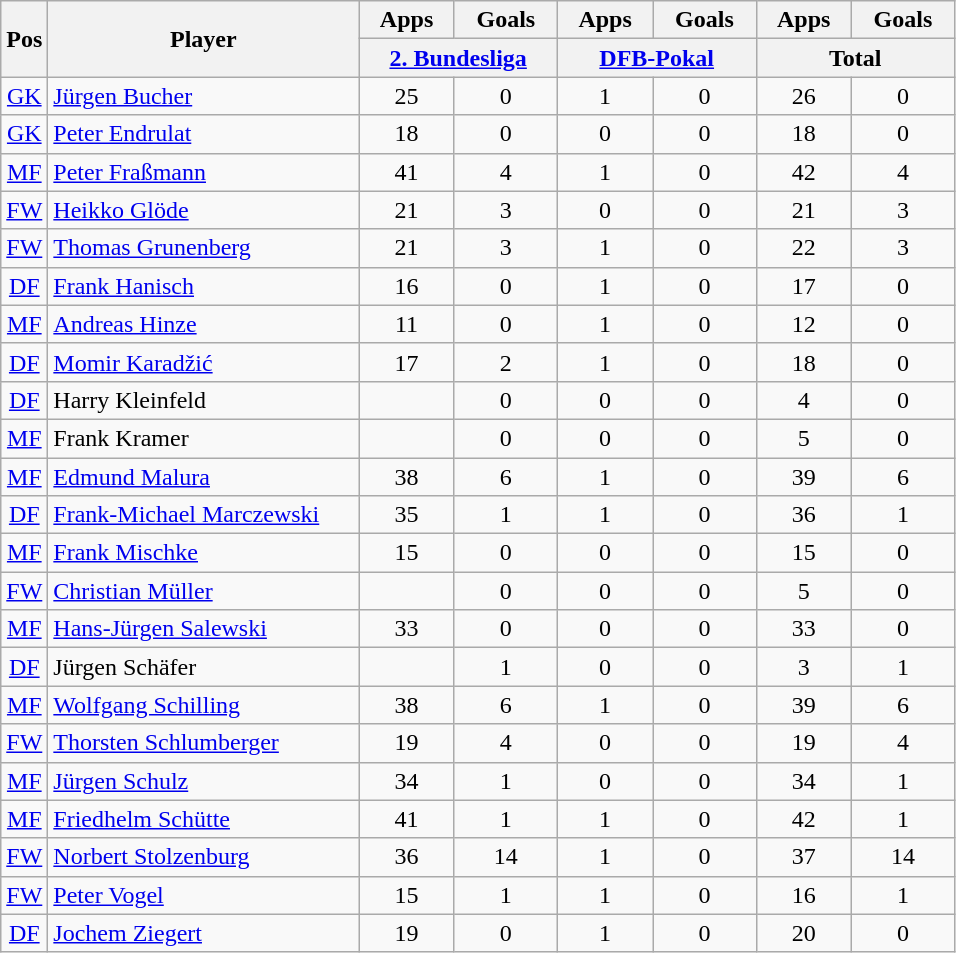<table class="wikitable sortable" style="text-align:center">
<tr>
<th rowspan="2" class="unsortable">Pos</th>
<th rowspan="2" class="unsortable" width="200">Player</th>
<th>Apps</th>
<th>Goals</th>
<th>Apps</th>
<th>Goals</th>
<th>Apps</th>
<th>Goals</th>
</tr>
<tr class="unsortable">
<th colspan="2" width="125"><a href='#'>2. Bundesliga</a></th>
<th colspan="2" width="125"><a href='#'>DFB-Pokal</a></th>
<th colspan="2" width="125">Total</th>
</tr>
<tr>
<td><a href='#'>GK</a></td>
<td align="left"> <a href='#'>Jürgen Bucher</a></td>
<td>25</td>
<td>0</td>
<td>1</td>
<td>0</td>
<td>26</td>
<td>0</td>
</tr>
<tr>
<td><a href='#'>GK</a></td>
<td align="left"> <a href='#'>Peter Endrulat</a></td>
<td>18</td>
<td>0</td>
<td>0</td>
<td>0</td>
<td>18</td>
<td>0</td>
</tr>
<tr>
<td><a href='#'>MF</a></td>
<td align="left"> <a href='#'>Peter Fraßmann</a></td>
<td>41</td>
<td>4</td>
<td>1</td>
<td>0</td>
<td>42</td>
<td>4</td>
</tr>
<tr>
<td><a href='#'>FW</a></td>
<td align="left"> <a href='#'>Heikko Glöde</a></td>
<td>21</td>
<td>3</td>
<td>0</td>
<td>0</td>
<td>21</td>
<td>3</td>
</tr>
<tr>
<td><a href='#'>FW</a></td>
<td align="left"> <a href='#'>Thomas Grunenberg</a></td>
<td>21</td>
<td>3</td>
<td>1</td>
<td>0</td>
<td>22</td>
<td>3</td>
</tr>
<tr>
<td><a href='#'>DF</a></td>
<td align="left"> <a href='#'>Frank Hanisch</a></td>
<td>16</td>
<td>0</td>
<td>1</td>
<td>0</td>
<td>17</td>
<td>0</td>
</tr>
<tr>
<td><a href='#'>MF</a></td>
<td align="left"> <a href='#'>Andreas Hinze</a></td>
<td>11</td>
<td>0</td>
<td>1</td>
<td>0</td>
<td>12</td>
<td>0</td>
</tr>
<tr>
<td><a href='#'>DF</a></td>
<td align="left"> <a href='#'>Momir Karadžić</a></td>
<td>17</td>
<td>2</td>
<td>1</td>
<td>0</td>
<td>18</td>
<td>0</td>
</tr>
<tr>
<td><a href='#'>DF</a></td>
<td align="left"> Harry Kleinfeld</td>
<td></td>
<td>0</td>
<td>0</td>
<td>0</td>
<td>4</td>
<td>0</td>
</tr>
<tr>
<td><a href='#'>MF</a></td>
<td align="left"> Frank Kramer</td>
<td></td>
<td>0</td>
<td>0</td>
<td>0</td>
<td>5</td>
<td>0</td>
</tr>
<tr>
<td><a href='#'>MF</a></td>
<td align="left"> <a href='#'>Edmund Malura</a></td>
<td>38</td>
<td>6</td>
<td>1</td>
<td>0</td>
<td>39</td>
<td>6</td>
</tr>
<tr>
<td><a href='#'>DF</a></td>
<td align="left"> <a href='#'>Frank-Michael Marczewski</a></td>
<td>35</td>
<td>1</td>
<td>1</td>
<td>0</td>
<td>36</td>
<td>1</td>
</tr>
<tr>
<td><a href='#'>MF</a></td>
<td align="left"> <a href='#'>Frank Mischke</a></td>
<td>15</td>
<td>0</td>
<td>0</td>
<td>0</td>
<td>15</td>
<td>0</td>
</tr>
<tr>
<td><a href='#'>FW</a></td>
<td align="left"> <a href='#'>Christian Müller</a></td>
<td></td>
<td>0</td>
<td>0</td>
<td>0</td>
<td>5</td>
<td>0</td>
</tr>
<tr>
<td><a href='#'>MF</a></td>
<td align="left"> <a href='#'>Hans-Jürgen Salewski</a></td>
<td>33</td>
<td>0</td>
<td>0</td>
<td>0</td>
<td>33</td>
<td>0</td>
</tr>
<tr>
<td><a href='#'>DF</a></td>
<td align="left"> Jürgen Schäfer</td>
<td></td>
<td>1</td>
<td>0</td>
<td>0</td>
<td>3</td>
<td>1</td>
</tr>
<tr>
<td><a href='#'>MF</a></td>
<td align="left"> <a href='#'>Wolfgang Schilling</a></td>
<td>38</td>
<td>6</td>
<td>1</td>
<td>0</td>
<td>39</td>
<td>6</td>
</tr>
<tr>
<td><a href='#'>FW</a></td>
<td align="left"> <a href='#'>Thorsten Schlumberger</a></td>
<td>19</td>
<td>4</td>
<td>0</td>
<td>0</td>
<td>19</td>
<td>4</td>
</tr>
<tr>
<td><a href='#'>MF</a></td>
<td align="left"> <a href='#'>Jürgen Schulz</a></td>
<td>34</td>
<td>1</td>
<td>0</td>
<td>0</td>
<td>34</td>
<td>1</td>
</tr>
<tr>
<td><a href='#'>MF</a></td>
<td align="left"> <a href='#'>Friedhelm Schütte</a></td>
<td>41</td>
<td>1</td>
<td>1</td>
<td>0</td>
<td>42</td>
<td>1</td>
</tr>
<tr>
<td><a href='#'>FW</a></td>
<td align="left"> <a href='#'>Norbert Stolzenburg</a></td>
<td>36</td>
<td>14</td>
<td>1</td>
<td>0</td>
<td>37</td>
<td>14</td>
</tr>
<tr>
<td><a href='#'>FW</a></td>
<td align="left"> <a href='#'>Peter Vogel</a></td>
<td>15</td>
<td>1</td>
<td>1</td>
<td>0</td>
<td>16</td>
<td>1</td>
</tr>
<tr>
<td><a href='#'>DF</a></td>
<td align="left"> <a href='#'>Jochem Ziegert</a></td>
<td>19</td>
<td>0</td>
<td>1</td>
<td>0</td>
<td>20</td>
<td>0</td>
</tr>
</table>
